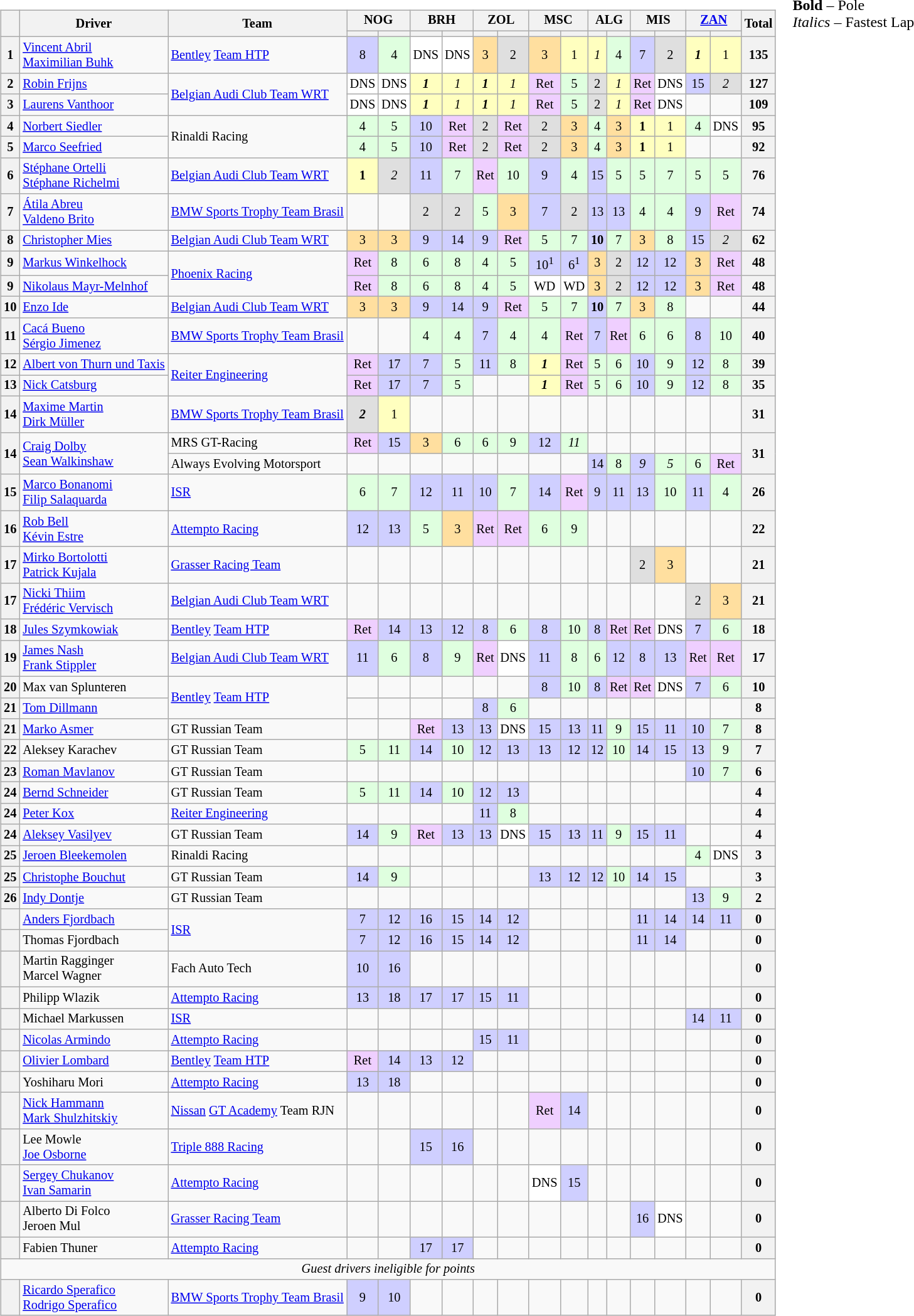<table>
<tr>
<td valign="top"><br><table class="wikitable" style="font-size: 85%; text-align:center;">
<tr>
<th rowspan=2></th>
<th rowspan=2>Driver</th>
<th rowspan=2>Team</th>
<th colspan=2>NOG<br></th>
<th colspan=2>BRH<br></th>
<th colspan=2>ZOL<br></th>
<th colspan=2>MSC<br></th>
<th colspan=2>ALG<br></th>
<th colspan=2>MIS<br></th>
<th colspan=2><a href='#'>ZAN</a><br></th>
<th rowspan=2>Total</th>
</tr>
<tr>
<th></th>
<th></th>
<th></th>
<th></th>
<th></th>
<th></th>
<th></th>
<th></th>
<th></th>
<th></th>
<th></th>
<th></th>
<th></th>
<th></th>
</tr>
<tr>
<th>1</th>
<td align=left> <a href='#'>Vincent Abril</a><br> <a href='#'>Maximilian Buhk</a></td>
<td align=left> <a href='#'>Bentley</a> <a href='#'>Team HTP</a></td>
<td style="background:#CFCFFF;">8</td>
<td style="background:#DFFFDF;">4</td>
<td style="background:#FFFFFF;">DNS</td>
<td style="background:#FFFFFF;">DNS</td>
<td style="background:#FFDF9F;">3</td>
<td style="background:#DFDFDF;">2</td>
<td style="background:#FFDF9F;">3</td>
<td style="background:#FFFFBF;">1</td>
<td style="background:#FFFFBF;"><em>1</em></td>
<td style="background:#DFFFDF;">4</td>
<td style="background:#CFCFFF;">7</td>
<td style="background:#DFDFDF;">2</td>
<td style="background:#FFFFBF;"><strong><em>1</em></strong></td>
<td style="background:#FFFFBF;">1</td>
<th>135</th>
</tr>
<tr>
<th>2</th>
<td align=left> <a href='#'>Robin Frijns</a></td>
<td align=left rowspan=2> <a href='#'>Belgian Audi Club Team WRT</a></td>
<td style="background:#FFFFFF;">DNS</td>
<td style="background:#FFFFFF;">DNS</td>
<td style="background:#FFFFBF;"><strong><em>1</em></strong></td>
<td style="background:#FFFFBF;"><em>1</em></td>
<td style="background:#FFFFBF;"><strong><em>1</em></strong></td>
<td style="background:#FFFFBF;"><em>1</em></td>
<td style="background:#EFCFFF;">Ret</td>
<td style="background:#DFFFDF;">5</td>
<td style="background:#DFDFDF;">2</td>
<td style="background:#FFFFBF;"><em>1</em></td>
<td style="background:#EFCFFF;">Ret</td>
<td style="background:#FFFFFF;">DNS</td>
<td style="background:#CFCFFF;">15</td>
<td style="background:#DFDFDF;"><em>2</em></td>
<th>127</th>
</tr>
<tr>
<th>3</th>
<td align=left> <a href='#'>Laurens Vanthoor</a></td>
<td style="background:#FFFFFF;">DNS</td>
<td style="background:#FFFFFF;">DNS</td>
<td style="background:#FFFFBF;"><strong><em>1</em></strong></td>
<td style="background:#FFFFBF;"><em>1</em></td>
<td style="background:#FFFFBF;"><strong><em>1</em></strong></td>
<td style="background:#FFFFBF;"><em>1</em></td>
<td style="background:#EFCFFF;">Ret</td>
<td style="background:#DFFFDF;">5</td>
<td style="background:#DFDFDF;">2</td>
<td style="background:#FFFFBF;"><em>1</em></td>
<td style="background:#EFCFFF;">Ret</td>
<td style="background:#FFFFFF;">DNS</td>
<td></td>
<td></td>
<th>109</th>
</tr>
<tr>
<th>4</th>
<td align=left> <a href='#'>Norbert Siedler</a></td>
<td align=left rowspan=2> Rinaldi Racing</td>
<td style="background:#DFFFDF;">4</td>
<td style="background:#DFFFDF;">5</td>
<td style="background:#CFCFFF;">10</td>
<td style="background:#EFCFFF;">Ret</td>
<td style="background:#DFDFDF;">2</td>
<td style="background:#EFCFFF;">Ret</td>
<td style="background:#DFDFDF;">2</td>
<td style="background:#FFDF9F;">3</td>
<td style="background:#DFFFDF;">4</td>
<td style="background:#FFDF9F;">3</td>
<td style="background:#FFFFBF;"><strong>1</strong></td>
<td style="background:#FFFFBF;">1</td>
<td style="background:#DFFFDF;">4</td>
<td style="background:#FFFFFF;">DNS</td>
<th>95</th>
</tr>
<tr>
<th>5</th>
<td align=left> <a href='#'>Marco Seefried</a></td>
<td style="background:#DFFFDF;">4</td>
<td style="background:#DFFFDF;">5</td>
<td style="background:#CFCFFF;">10</td>
<td style="background:#EFCFFF;">Ret</td>
<td style="background:#DFDFDF;">2</td>
<td style="background:#EFCFFF;">Ret</td>
<td style="background:#DFDFDF;">2</td>
<td style="background:#FFDF9F;">3</td>
<td style="background:#DFFFDF;">4</td>
<td style="background:#FFDF9F;">3</td>
<td style="background:#FFFFBF;"><strong>1</strong></td>
<td style="background:#FFFFBF;">1</td>
<td></td>
<td></td>
<th>92</th>
</tr>
<tr>
<th>6</th>
<td align=left> <a href='#'>Stéphane Ortelli</a><br> <a href='#'>Stéphane Richelmi</a></td>
<td align=left> <a href='#'>Belgian Audi Club Team WRT</a></td>
<td style="background:#FFFFBF;"><strong>1</strong></td>
<td style="background:#DFDFDF;"><em>2</em></td>
<td style="background:#CFCFFF;">11</td>
<td style="background:#DFFFDF;">7</td>
<td style="background:#EFCFFF;">Ret</td>
<td style="background:#DFFFDF;">10</td>
<td style="background:#CFCFFF;">9</td>
<td style="background:#DFFFDF;">4</td>
<td style="background:#CFCFFF;">15</td>
<td style="background:#DFFFDF;">5</td>
<td style="background:#DFFFDF;">5</td>
<td style="background:#DFFFDF;">7</td>
<td style="background:#DFFFDF;">5</td>
<td style="background:#DFFFDF;">5</td>
<th>76</th>
</tr>
<tr>
<th>7</th>
<td align=left> <a href='#'>Átila Abreu</a><br> <a href='#'>Valdeno Brito</a></td>
<td align=left> <a href='#'>BMW Sports Trophy Team Brasil</a></td>
<td></td>
<td></td>
<td style="background:#DFDFDF;">2</td>
<td style="background:#DFDFDF;">2</td>
<td style="background:#DFFFDF;">5</td>
<td style="background:#FFDF9F;">3</td>
<td style="background:#CFCFFF;">7</td>
<td style="background:#DFDFDF;">2</td>
<td style="background:#CFCFFF;">13</td>
<td style="background:#CFCFFF;">13</td>
<td style="background:#DFFFDF;">4</td>
<td style="background:#DFFFDF;">4</td>
<td style="background:#CFCFFF;">9</td>
<td style="background:#EFCFFF;">Ret</td>
<th>74</th>
</tr>
<tr>
<th>8</th>
<td align=left> <a href='#'>Christopher Mies</a></td>
<td align=left> <a href='#'>Belgian Audi Club Team WRT</a></td>
<td style="background:#FFDF9F;">3</td>
<td style="background:#FFDF9F;">3</td>
<td style="background:#CFCFFF;">9</td>
<td style="background:#CFCFFF;">14</td>
<td style="background:#CFCFFF;">9</td>
<td style="background:#EFCFFF;">Ret</td>
<td style="background:#DFFFDF;">5</td>
<td style="background:#DFFFDF;">7</td>
<td style="background:#CFCFFF;"><strong>10</strong></td>
<td style="background:#DFFFDF;">7</td>
<td style="background:#FFDF9F;">3</td>
<td style="background:#DFFFDF;">8</td>
<td style="background:#CFCFFF;">15</td>
<td style="background:#DFDFDF;"><em>2</em></td>
<th>62</th>
</tr>
<tr>
<th>9</th>
<td align=left> <a href='#'>Markus Winkelhock</a></td>
<td align=left rowspan=2> <a href='#'>Phoenix Racing</a></td>
<td style="background:#EFCFFF;">Ret</td>
<td style="background:#DFFFDF;">8</td>
<td style="background:#DFFFDF;">6</td>
<td style="background:#DFFFDF;">8</td>
<td style="background:#DFFFDF;">4</td>
<td style="background:#DFFFDF;">5</td>
<td style="background:#CFCFFF;">10<sup>1</sup></td>
<td style="background:#CFCFFF;">6<sup>1</sup></td>
<td style="background:#FFDF9F;">3</td>
<td style="background:#DFDFDF;">2</td>
<td style="background:#CFCFFF;">12</td>
<td style="background:#CFCFFF;">12</td>
<td style="background:#FFDF9F;">3</td>
<td style="background:#EFCFFF;">Ret</td>
<th>48</th>
</tr>
<tr>
<th>9</th>
<td align=left> <a href='#'>Nikolaus Mayr-Melnhof</a></td>
<td style="background:#EFCFFF;">Ret</td>
<td style="background:#DFFFDF;">8</td>
<td style="background:#DFFFDF;">6</td>
<td style="background:#DFFFDF;">8</td>
<td style="background:#DFFFDF;">4</td>
<td style="background:#DFFFDF;">5</td>
<td style="background:#FFFFFF;">WD</td>
<td style="background:#FFFFFF;">WD</td>
<td style="background:#FFDF9F;">3</td>
<td style="background:#DFDFDF;">2</td>
<td style="background:#CFCFFF;">12</td>
<td style="background:#CFCFFF;">12</td>
<td style="background:#FFDF9F;">3</td>
<td style="background:#EFCFFF;">Ret</td>
<th>48</th>
</tr>
<tr>
<th>10</th>
<td align=left> <a href='#'>Enzo Ide</a></td>
<td align=left> <a href='#'>Belgian Audi Club Team WRT</a></td>
<td style="background:#FFDF9F;">3</td>
<td style="background:#FFDF9F;">3</td>
<td style="background:#CFCFFF;">9</td>
<td style="background:#CFCFFF;">14</td>
<td style="background:#CFCFFF;">9</td>
<td style="background:#EFCFFF;">Ret</td>
<td style="background:#DFFFDF;">5</td>
<td style="background:#DFFFDF;">7</td>
<td style="background:#CFCFFF;"><strong>10</strong></td>
<td style="background:#DFFFDF;">7</td>
<td style="background:#FFDF9F;">3</td>
<td style="background:#DFFFDF;">8</td>
<td></td>
<td></td>
<th>44</th>
</tr>
<tr>
<th>11</th>
<td align=left> <a href='#'>Cacá Bueno</a><br> <a href='#'>Sérgio Jimenez</a></td>
<td align=left> <a href='#'>BMW Sports Trophy Team Brasil</a></td>
<td></td>
<td></td>
<td style="background:#DFFFDF;">4</td>
<td style="background:#DFFFDF;">4</td>
<td style="background:#CFCFFF;">7</td>
<td style="background:#DFFFDF;">4</td>
<td style="background:#DFFFDF;">4</td>
<td style="background:#EFCFFF;">Ret</td>
<td style="background:#CFCFFF;">7</td>
<td style="background:#EFCFFF;">Ret</td>
<td style="background:#DFFFDF;">6</td>
<td style="background:#DFFFDF;">6</td>
<td style="background:#CFCFFF;">8</td>
<td style="background:#DFFFDF;">10</td>
<th>40</th>
</tr>
<tr>
<th>12</th>
<td align=left> <a href='#'>Albert von Thurn und Taxis</a></td>
<td align=left rowspan=2> <a href='#'>Reiter Engineering</a></td>
<td style="background:#EFCFFF;">Ret</td>
<td style="background:#CFCFFF;">17</td>
<td style="background:#CFCFFF;">7</td>
<td style="background:#DFFFDF;">5</td>
<td style="background:#CFCFFF;">11</td>
<td style="background:#DFFFDF;">8</td>
<td style="background:#FFFFBF;"><strong><em>1</em></strong></td>
<td style="background:#EFCFFF;">Ret</td>
<td style="background:#DFFFDF;">5</td>
<td style="background:#DFFFDF;">6</td>
<td style="background:#CFCFFF;">10</td>
<td style="background:#DFFFDF;">9</td>
<td style="background:#CFCFFF;">12</td>
<td style="background:#DFFFDF;">8</td>
<th>39</th>
</tr>
<tr>
<th>13</th>
<td align=left> <a href='#'>Nick Catsburg</a></td>
<td style="background:#EFCFFF;">Ret</td>
<td style="background:#CFCFFF;">17</td>
<td style="background:#CFCFFF;">7</td>
<td style="background:#DFFFDF;">5</td>
<td></td>
<td></td>
<td style="background:#FFFFBF;"><strong><em>1</em></strong></td>
<td style="background:#EFCFFF;">Ret</td>
<td style="background:#DFFFDF;">5</td>
<td style="background:#DFFFDF;">6</td>
<td style="background:#CFCFFF;">10</td>
<td style="background:#DFFFDF;">9</td>
<td style="background:#CFCFFF;">12</td>
<td style="background:#DFFFDF;">8</td>
<th>35</th>
</tr>
<tr>
<th>14</th>
<td align=left> <a href='#'>Maxime Martin</a><br> <a href='#'>Dirk Müller</a></td>
<td align=left> <a href='#'>BMW Sports Trophy Team Brasil</a></td>
<td style="background:#DFDFDF;"><strong><em>2</em></strong></td>
<td style="background:#FFFFBF;">1</td>
<td></td>
<td></td>
<td></td>
<td></td>
<td></td>
<td></td>
<td></td>
<td></td>
<td></td>
<td></td>
<td></td>
<td></td>
<th>31</th>
</tr>
<tr>
<th rowspan=2>14</th>
<td rowspan=2 align=left> <a href='#'>Craig Dolby</a><br> <a href='#'>Sean Walkinshaw</a></td>
<td align=left> MRS GT-Racing</td>
<td style="background:#EFCFFF;">Ret</td>
<td style="background:#CFCFFF;">15</td>
<td style="background:#FFDF9F;">3</td>
<td style="background:#DFFFDF;">6</td>
<td style="background:#DFFFDF;">6</td>
<td style="background:#DFFFDF;">9</td>
<td style="background:#CFCFFF;">12</td>
<td style="background:#DFFFDF;"><em>11</em></td>
<td></td>
<td></td>
<td></td>
<td></td>
<td></td>
<td></td>
<th rowspan=2>31</th>
</tr>
<tr>
<td align=left> Always Evolving Motorsport</td>
<td></td>
<td></td>
<td></td>
<td></td>
<td></td>
<td></td>
<td></td>
<td></td>
<td style="background:#CFCFFF;">14</td>
<td style="background:#DFFFDF;">8</td>
<td style="background:#CFCFFF;"><em>9</em></td>
<td style="background:#DFFFDF;"><em>5</em></td>
<td style="background:#DFFFDF;">6</td>
<td style="background:#EFCFFF;">Ret</td>
</tr>
<tr>
<th>15</th>
<td align=left> <a href='#'>Marco Bonanomi</a><br> <a href='#'>Filip Salaquarda</a></td>
<td align=left> <a href='#'>ISR</a></td>
<td style="background:#DFFFDF;">6</td>
<td style="background:#DFFFDF;">7</td>
<td style="background:#CFCFFF;">12</td>
<td style="background:#CFCFFF;">11</td>
<td style="background:#CFCFFF;">10</td>
<td style="background:#DFFFDF;">7</td>
<td style="background:#CFCFFF;">14</td>
<td style="background:#EFCFFF;">Ret</td>
<td style="background:#CFCFFF;">9</td>
<td style="background:#CFCFFF;">11</td>
<td style="background:#CFCFFF;">13</td>
<td style="background:#DFFFDF;">10</td>
<td style="background:#CFCFFF;">11</td>
<td style="background:#DFFFDF;">4</td>
<th>26</th>
</tr>
<tr>
<th>16</th>
<td align=left> <a href='#'>Rob Bell</a><br> <a href='#'>Kévin Estre</a></td>
<td align=left> <a href='#'>Attempto Racing</a></td>
<td style="background:#CFCFFF;">12</td>
<td style="background:#CFCFFF;">13</td>
<td style="background:#DFFFDF;">5</td>
<td style="background:#FFDF9F;">3</td>
<td style="background:#EFCFFF;">Ret</td>
<td style="background:#EFCFFF;">Ret</td>
<td style="background:#DFFFDF;">6</td>
<td style="background:#DFFFDF;">9</td>
<td></td>
<td></td>
<td></td>
<td></td>
<td></td>
<td></td>
<th>22</th>
</tr>
<tr>
<th>17</th>
<td align=left> <a href='#'>Mirko Bortolotti</a><br> <a href='#'>Patrick Kujala</a></td>
<td align=left> <a href='#'>Grasser Racing Team</a></td>
<td></td>
<td></td>
<td></td>
<td></td>
<td></td>
<td></td>
<td></td>
<td></td>
<td></td>
<td></td>
<td style="background:#DFDFDF;">2</td>
<td style="background:#FFDF9F;">3</td>
<td></td>
<td></td>
<th>21</th>
</tr>
<tr>
<th>17</th>
<td align=left> <a href='#'>Nicki Thiim</a><br> <a href='#'>Frédéric Vervisch</a></td>
<td align=left> <a href='#'>Belgian Audi Club Team WRT</a></td>
<td></td>
<td></td>
<td></td>
<td></td>
<td></td>
<td></td>
<td></td>
<td></td>
<td></td>
<td></td>
<td></td>
<td></td>
<td style="background:#DFDFDF;">2</td>
<td style="background:#FFDF9F;">3</td>
<th>21</th>
</tr>
<tr>
<th>18</th>
<td align=left> <a href='#'>Jules Szymkowiak</a></td>
<td align=left> <a href='#'>Bentley</a> <a href='#'>Team HTP</a></td>
<td style="background:#EFCFFF;">Ret</td>
<td style="background:#CFCFFF;">14</td>
<td style="background:#CFCFFF;">13</td>
<td style="background:#CFCFFF;">12</td>
<td style="background:#CFCFFF;">8</td>
<td style="background:#DFFFDF;">6</td>
<td style="background:#CFCFFF;">8</td>
<td style="background:#DFFFDF;">10</td>
<td style="background:#CFCFFF;">8</td>
<td style="background:#EFCFFF;">Ret</td>
<td style="background:#EFCFFF;">Ret</td>
<td style="background:#FFFFFF;">DNS</td>
<td style="background:#CFCFFF;">7</td>
<td style="background:#DFFFDF;">6</td>
<th>18</th>
</tr>
<tr>
<th>19</th>
<td align=left> <a href='#'>James Nash</a><br> <a href='#'>Frank Stippler</a></td>
<td align=left> <a href='#'>Belgian Audi Club Team WRT</a></td>
<td style="background:#CFCFFF;">11</td>
<td style="background:#DFFFDF;">6</td>
<td style="background:#CFCFFF;">8</td>
<td style="background:#DFFFDF;">9</td>
<td style="background:#EFCFFF;">Ret</td>
<td style="background:#FFFFFF;">DNS</td>
<td style="background:#CFCFFF;">11</td>
<td style="background:#DFFFDF;">8</td>
<td style="background:#DFFFDF;">6</td>
<td style="background:#CFCFFF;">12</td>
<td style="background:#CFCFFF;">8</td>
<td style="background:#CFCFFF;">13</td>
<td style="background:#EFCFFF;">Ret</td>
<td style="background:#EFCFFF;">Ret</td>
<th>17</th>
</tr>
<tr>
<th>20</th>
<td align=left> Max van Splunteren</td>
<td align=left rowspan=2> <a href='#'>Bentley</a> <a href='#'>Team HTP</a></td>
<td></td>
<td></td>
<td></td>
<td></td>
<td></td>
<td></td>
<td style="background:#CFCFFF;">8</td>
<td style="background:#DFFFDF;">10</td>
<td style="background:#CFCFFF;">8</td>
<td style="background:#EFCFFF;">Ret</td>
<td style="background:#EFCFFF;">Ret</td>
<td style="background:#FFFFFF;">DNS</td>
<td style="background:#CFCFFF;">7</td>
<td style="background:#DFFFDF;">6</td>
<th>10</th>
</tr>
<tr>
<th>21</th>
<td align=left> <a href='#'>Tom Dillmann</a></td>
<td></td>
<td></td>
<td></td>
<td></td>
<td style="background:#CFCFFF;">8</td>
<td style="background:#DFFFDF;">6</td>
<td></td>
<td></td>
<td></td>
<td></td>
<td></td>
<td></td>
<td></td>
<td></td>
<th>8</th>
</tr>
<tr>
<th>21</th>
<td align=left> <a href='#'>Marko Asmer</a></td>
<td align=left> GT Russian Team</td>
<td></td>
<td></td>
<td style="background:#EFCFFF;">Ret</td>
<td style="background:#CFCFFF;">13</td>
<td style="background:#CFCFFF;">13</td>
<td style="background:#FFFFFF;">DNS</td>
<td style="background:#CFCFFF;">15</td>
<td style="background:#CFCFFF;">13</td>
<td style="background:#CFCFFF;">11</td>
<td style="background:#DFFFDF;">9</td>
<td style="background:#CFCFFF;">15</td>
<td style="background:#CFCFFF;">11</td>
<td style="background:#CFCFFF;">10</td>
<td style="background:#DFFFDF;">7</td>
<th>8</th>
</tr>
<tr>
<th>22</th>
<td align=left> Aleksey Karachev</td>
<td align=left> GT Russian Team</td>
<td style="background:#DFFFDF;">5</td>
<td style="background:#DFFFDF;">11</td>
<td style="background:#CFCFFF;">14</td>
<td style="background:#DFFFDF;">10</td>
<td style="background:#CFCFFF;">12</td>
<td style="background:#CFCFFF;">13</td>
<td style="background:#CFCFFF;">13</td>
<td style="background:#CFCFFF;">12</td>
<td style="background:#CFCFFF;">12</td>
<td style="background:#DFFFDF;">10</td>
<td style="background:#CFCFFF;">14</td>
<td style="background:#CFCFFF;">15</td>
<td style="background:#CFCFFF;">13</td>
<td style="background:#DFFFDF;">9</td>
<th>7</th>
</tr>
<tr>
<th>23</th>
<td align=left> <a href='#'>Roman Mavlanov</a></td>
<td align=left> GT Russian Team</td>
<td></td>
<td></td>
<td></td>
<td></td>
<td></td>
<td></td>
<td></td>
<td></td>
<td></td>
<td></td>
<td></td>
<td></td>
<td style="background:#CFCFFF;">10</td>
<td style="background:#DFFFDF;">7</td>
<th>6</th>
</tr>
<tr>
<th>24</th>
<td align=left> <a href='#'>Bernd Schneider</a></td>
<td align=left> GT Russian Team</td>
<td style="background:#DFFFDF;">5</td>
<td style="background:#DFFFDF;">11</td>
<td style="background:#CFCFFF;">14</td>
<td style="background:#DFFFDF;">10</td>
<td style="background:#CFCFFF;">12</td>
<td style="background:#CFCFFF;">13</td>
<td></td>
<td></td>
<td></td>
<td></td>
<td></td>
<td></td>
<td></td>
<td></td>
<th>4</th>
</tr>
<tr>
<th>24</th>
<td align=left> <a href='#'>Peter Kox</a></td>
<td align=left> <a href='#'>Reiter Engineering</a></td>
<td></td>
<td></td>
<td></td>
<td></td>
<td style="background:#CFCFFF;">11</td>
<td style="background:#DFFFDF;">8</td>
<td></td>
<td></td>
<td></td>
<td></td>
<td></td>
<td></td>
<td></td>
<td></td>
<th>4</th>
</tr>
<tr>
<th>24</th>
<td align=left> <a href='#'>Aleksey Vasilyev</a></td>
<td align=left> GT Russian Team</td>
<td style="background:#CFCFFF;">14</td>
<td style="background:#DFFFDF;">9</td>
<td style="background:#EFCFFF;">Ret</td>
<td style="background:#CFCFFF;">13</td>
<td style="background:#CFCFFF;">13</td>
<td style="background:#FFFFFF;">DNS</td>
<td style="background:#CFCFFF;">15</td>
<td style="background:#CFCFFF;">13</td>
<td style="background:#CFCFFF;">11</td>
<td style="background:#DFFFDF;">9</td>
<td style="background:#CFCFFF;">15</td>
<td style="background:#CFCFFF;">11</td>
<td></td>
<td></td>
<th>4</th>
</tr>
<tr>
<th>25</th>
<td align=left> <a href='#'>Jeroen Bleekemolen</a></td>
<td align=left> Rinaldi Racing</td>
<td></td>
<td></td>
<td></td>
<td></td>
<td></td>
<td></td>
<td></td>
<td></td>
<td></td>
<td></td>
<td></td>
<td></td>
<td style="background:#DFFFDF;">4</td>
<td style="background:#FFFFFF;">DNS</td>
<th>3</th>
</tr>
<tr>
<th>25</th>
<td align=left> <a href='#'>Christophe Bouchut</a></td>
<td align=left> GT Russian Team</td>
<td style="background:#CFCFFF;">14</td>
<td style="background:#DFFFDF;">9</td>
<td></td>
<td></td>
<td></td>
<td></td>
<td style="background:#CFCFFF;">13</td>
<td style="background:#CFCFFF;">12</td>
<td style="background:#CFCFFF;">12</td>
<td style="background:#DFFFDF;">10</td>
<td style="background:#CFCFFF;">14</td>
<td style="background:#CFCFFF;">15</td>
<td></td>
<td></td>
<th>3</th>
</tr>
<tr>
<th>26</th>
<td align=left> <a href='#'>Indy Dontje</a></td>
<td align=left> GT Russian Team</td>
<td></td>
<td></td>
<td></td>
<td></td>
<td></td>
<td></td>
<td></td>
<td></td>
<td></td>
<td></td>
<td></td>
<td></td>
<td style="background:#CFCFFF;">13</td>
<td style="background:#DFFFDF;">9</td>
<th>2</th>
</tr>
<tr>
<th></th>
<td align=left> <a href='#'>Anders Fjordbach</a></td>
<td align=left rowspan=2> <a href='#'>ISR</a></td>
<td style="background:#CFCFFF;">7</td>
<td style="background:#CFCFFF;">12</td>
<td style="background:#CFCFFF;">16</td>
<td style="background:#CFCFFF;">15</td>
<td style="background:#CFCFFF;">14</td>
<td style="background:#CFCFFF;">12</td>
<td></td>
<td></td>
<td></td>
<td></td>
<td style="background:#CFCFFF;">11</td>
<td style="background:#CFCFFF;">14</td>
<td style="background:#CFCFFF;">14</td>
<td style="background:#CFCFFF;">11</td>
<th>0</th>
</tr>
<tr>
<th></th>
<td align=left> Thomas Fjordbach</td>
<td style="background:#CFCFFF;">7</td>
<td style="background:#CFCFFF;">12</td>
<td style="background:#CFCFFF;">16</td>
<td style="background:#CFCFFF;">15</td>
<td style="background:#CFCFFF;">14</td>
<td style="background:#CFCFFF;">12</td>
<td></td>
<td></td>
<td></td>
<td></td>
<td style="background:#CFCFFF;">11</td>
<td style="background:#CFCFFF;">14</td>
<td></td>
<td></td>
<th>0</th>
</tr>
<tr>
<th></th>
<td align=left> Martin Ragginger<br> Marcel Wagner</td>
<td align=left> Fach Auto Tech</td>
<td style="background:#CFCFFF;">10</td>
<td style="background:#CFCFFF;">16</td>
<td></td>
<td></td>
<td></td>
<td></td>
<td></td>
<td></td>
<td></td>
<td></td>
<td></td>
<td></td>
<td></td>
<td></td>
<th>0</th>
</tr>
<tr>
<th></th>
<td align=left> Philipp Wlazik</td>
<td align=left> <a href='#'>Attempto Racing</a></td>
<td style="background:#CFCFFF;">13</td>
<td style="background:#CFCFFF;">18</td>
<td style="background:#CFCFFF;">17</td>
<td style="background:#CFCFFF;">17</td>
<td style="background:#CFCFFF;">15</td>
<td style="background:#CFCFFF;">11</td>
<td></td>
<td></td>
<td></td>
<td></td>
<td></td>
<td></td>
<td></td>
<td></td>
<th>0</th>
</tr>
<tr>
<th></th>
<td align=left> Michael Markussen</td>
<td align=left> <a href='#'>ISR</a></td>
<td></td>
<td></td>
<td></td>
<td></td>
<td></td>
<td></td>
<td></td>
<td></td>
<td></td>
<td></td>
<td></td>
<td></td>
<td style="background:#CFCFFF;">14</td>
<td style="background:#CFCFFF;">11</td>
<th>0</th>
</tr>
<tr>
<th></th>
<td align=left> <a href='#'>Nicolas Armindo</a></td>
<td align=left> <a href='#'>Attempto Racing</a></td>
<td></td>
<td></td>
<td></td>
<td></td>
<td style="background:#CFCFFF;">15</td>
<td style="background:#CFCFFF;">11</td>
<td></td>
<td></td>
<td></td>
<td></td>
<td></td>
<td></td>
<td></td>
<td></td>
<th>0</th>
</tr>
<tr>
<th></th>
<td align=left> <a href='#'>Olivier Lombard</a></td>
<td align=left> <a href='#'>Bentley</a> <a href='#'>Team HTP</a></td>
<td style="background:#EFCFFF;">Ret</td>
<td style="background:#CFCFFF;">14</td>
<td style="background:#CFCFFF;">13</td>
<td style="background:#CFCFFF;">12</td>
<td></td>
<td></td>
<td></td>
<td></td>
<td></td>
<td></td>
<td></td>
<td></td>
<td></td>
<td></td>
<th>0</th>
</tr>
<tr>
<th></th>
<td align=left> Yoshiharu Mori</td>
<td align=left> <a href='#'>Attempto Racing</a></td>
<td style="background:#CFCFFF;">13</td>
<td style="background:#CFCFFF;">18</td>
<td></td>
<td></td>
<td></td>
<td></td>
<td></td>
<td></td>
<td></td>
<td></td>
<td></td>
<td></td>
<td></td>
<td></td>
<th>0</th>
</tr>
<tr>
<th></th>
<td align=left> <a href='#'>Nick Hammann</a><br> <a href='#'>Mark Shulzhitskiy</a></td>
<td align=left> <a href='#'>Nissan</a> <a href='#'>GT Academy</a> Team RJN</td>
<td></td>
<td></td>
<td></td>
<td></td>
<td></td>
<td></td>
<td style="background:#EFCFFF;">Ret</td>
<td style="background:#CFCFFF;">14</td>
<td></td>
<td></td>
<td></td>
<td></td>
<td></td>
<td></td>
<th>0</th>
</tr>
<tr>
<th></th>
<td align=left> Lee Mowle<br> <a href='#'>Joe Osborne</a></td>
<td align=left> <a href='#'>Triple 888 Racing</a></td>
<td></td>
<td></td>
<td style="background:#CFCFFF;">15</td>
<td style="background:#CFCFFF;">16</td>
<td></td>
<td></td>
<td></td>
<td></td>
<td></td>
<td></td>
<td></td>
<td></td>
<td></td>
<td></td>
<th>0</th>
</tr>
<tr>
<th></th>
<td align=left> <a href='#'>Sergey Chukanov</a><br> <a href='#'>Ivan Samarin</a></td>
<td align=left> <a href='#'>Attempto Racing</a></td>
<td></td>
<td></td>
<td></td>
<td></td>
<td></td>
<td></td>
<td style="background:#FFFFFF;">DNS</td>
<td style="background:#CFCFFF;">15</td>
<td></td>
<td></td>
<td></td>
<td></td>
<td></td>
<td></td>
<th>0</th>
</tr>
<tr>
<th></th>
<td align=left> Alberto Di Folco<br> Jeroen Mul</td>
<td align=left> <a href='#'>Grasser Racing Team</a></td>
<td></td>
<td></td>
<td></td>
<td></td>
<td></td>
<td></td>
<td></td>
<td></td>
<td></td>
<td></td>
<td style="background:#CFCFFF;">16</td>
<td style="background:#FFFFFF;">DNS</td>
<td></td>
<td></td>
<th>0</th>
</tr>
<tr>
<th></th>
<td align=left> Fabien Thuner</td>
<td align=left> <a href='#'>Attempto Racing</a></td>
<td></td>
<td></td>
<td style="background:#CFCFFF;">17</td>
<td style="background:#CFCFFF;">17</td>
<td></td>
<td></td>
<td></td>
<td></td>
<td></td>
<td></td>
<td></td>
<td></td>
<td></td>
<td></td>
<th>0</th>
</tr>
<tr>
<td colspan=18 align=center><em>Guest drivers ineligible for points</em></td>
</tr>
<tr>
<th></th>
<td align=left> <a href='#'>Ricardo Sperafico</a><br> <a href='#'>Rodrigo Sperafico</a></td>
<td align=left> <a href='#'>BMW Sports Trophy Team Brasil</a></td>
<td style="background:#CFCFFF;">9</td>
<td style="background:#CFCFFF;">10</td>
<td></td>
<td></td>
<td></td>
<td></td>
<td></td>
<td></td>
<td></td>
<td></td>
<td></td>
<td></td>
<td></td>
<td></td>
<th>0</th>
</tr>
</table>
</td>
<td valign="top"><br>
<span><strong>Bold</strong> – Pole<br>
<em>Italics</em> – Fastest Lap</span></td>
</tr>
</table>
